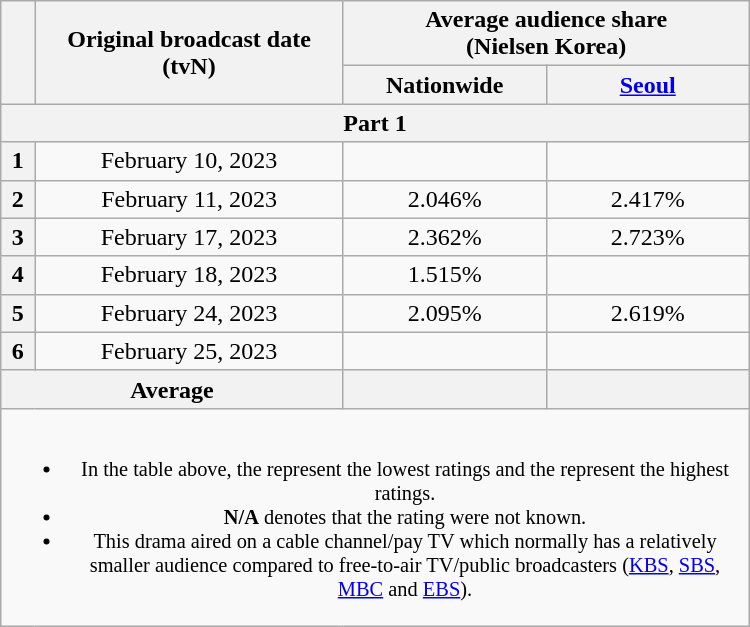<table class="wikitable" style="text-align:center; margin-left:auto; margin-right:auto; width:500px">
<tr>
<th scope="col" rowspan="2"></th>
<th scope="col" rowspan="2">Original broadcast date (tvN)</th>
<th scope="col" colspan="2">Average audience share<br>(Nielsen Korea)</th>
</tr>
<tr>
<th scope="col" style="width:8em">Nationwide</th>
<th scope="col" style="width:8em"><a href='#'>Seoul</a></th>
</tr>
<tr>
<th scope="col" colspan="4">Part 1</th>
</tr>
<tr>
<th scope="row">1</th>
<td>February 10, 2023</td>
<td><strong></strong> </td>
<td><strong></strong> </td>
</tr>
<tr>
<th scope="row">2</th>
<td>February 11, 2023</td>
<td>2.046% </td>
<td>2.417% </td>
</tr>
<tr>
<th scope="row">3</th>
<td>February 17, 2023</td>
<td>2.362% </td>
<td>2.723% </td>
</tr>
<tr>
<th scope="row">4</th>
<td>February 18, 2023</td>
<td blue>1.515% </td>
<td><strong></strong> </td>
</tr>
<tr>
<th scope="row">5</th>
<td>February 24, 2023</td>
<td>2.095% </td>
<td>2.619% </td>
</tr>
<tr>
<th scope="row">6</th>
<td>February 25, 2023</td>
<td><strong></strong> </td>
<td></td>
</tr>
<tr>
<th colspan="2">Average</th>
<th></th>
<th></th>
</tr>
<tr>
<td colspan="4" style="font-size:85%"><br><ul><li>In the table above, the <strong></strong> represent the lowest ratings and the <strong></strong> represent the highest ratings.</li><li><strong>N/A</strong> denotes that the rating were not known.</li><li>This drama aired on a cable channel/pay TV which normally has a relatively smaller audience compared to free-to-air TV/public broadcasters (<a href='#'>KBS</a>, <a href='#'>SBS</a>, <a href='#'>MBC</a> and <a href='#'>EBS</a>).</li></ul></td>
</tr>
</table>
